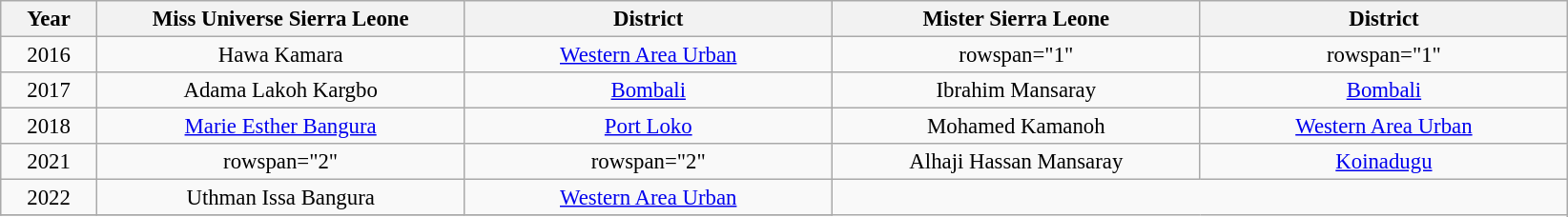<table class="wikitable sortable" style="font-size: 95%; text-align:center">
<tr>
<th width="60">Year</th>
<th width="250">Miss Universe Sierra Leone</th>
<th width="250">District</th>
<th width="250">Mister Sierra Leone</th>
<th width="250">District</th>
</tr>
<tr>
<td>2016</td>
<td>Hawa Kamara</td>
<td><a href='#'>Western Area Urban</a></td>
<td>rowspan="1" </td>
<td>rowspan="1" </td>
</tr>
<tr>
<td>2017</td>
<td>Adama Lakoh Kargbo</td>
<td><a href='#'>Bombali</a></td>
<td>Ibrahim Mansaray</td>
<td><a href='#'>Bombali</a></td>
</tr>
<tr>
<td>2018</td>
<td><a href='#'>Marie Esther Bangura</a></td>
<td><a href='#'>Port Loko</a></td>
<td>Mohamed Kamanoh</td>
<td><a href='#'>Western Area Urban</a></td>
</tr>
<tr>
<td>2021</td>
<td>rowspan="2" </td>
<td>rowspan="2" </td>
<td>Alhaji Hassan Mansaray</td>
<td><a href='#'>Koinadugu</a></td>
</tr>
<tr>
<td>2022</td>
<td>Uthman Issa Bangura</td>
<td><a href='#'>Western Area Urban</a></td>
</tr>
<tr>
</tr>
</table>
